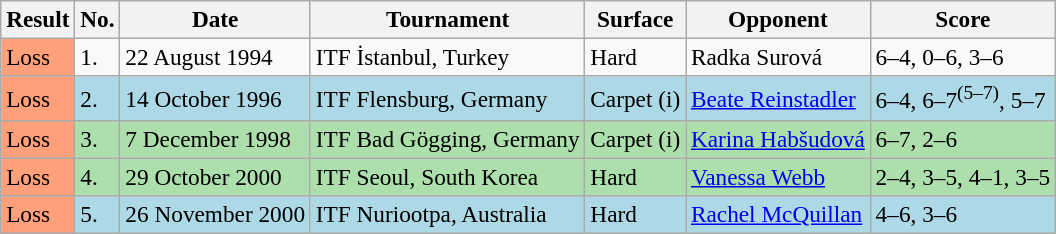<table class="sortable wikitable" style="font-size:97%">
<tr>
<th>Result</th>
<th>No.</th>
<th>Date</th>
<th>Tournament</th>
<th>Surface</th>
<th>Opponent</th>
<th>Score</th>
</tr>
<tr>
<td style="background:#ffa07a;">Loss</td>
<td>1.</td>
<td>22 August 1994</td>
<td>ITF İstanbul, Turkey</td>
<td>Hard</td>
<td> Radka Surová</td>
<td>6–4, 0–6, 3–6</td>
</tr>
<tr style="background:lightblue;">
<td style="background:#ffa07a;">Loss</td>
<td>2.</td>
<td>14 October 1996</td>
<td>ITF Flensburg, Germany</td>
<td>Carpet (i)</td>
<td> <a href='#'>Beate Reinstadler</a></td>
<td>6–4, 6–7<sup>(5–7)</sup>, 5–7</td>
</tr>
<tr style="background:#addfad;">
<td style="background:#ffa07a;">Loss</td>
<td>3.</td>
<td>7 December 1998</td>
<td>ITF Bad Gögging, Germany</td>
<td>Carpet (i)</td>
<td> <a href='#'>Karina Habšudová</a></td>
<td>6–7, 2–6</td>
</tr>
<tr style="background:#addfad;">
<td style="background:#ffa07a;">Loss</td>
<td>4.</td>
<td>29 October 2000</td>
<td>ITF Seoul, South Korea</td>
<td>Hard</td>
<td> <a href='#'>Vanessa Webb</a></td>
<td>2–4, 3–5, 4–1, 3–5</td>
</tr>
<tr style="background:lightblue;">
<td style="background:#ffa07a;">Loss</td>
<td>5.</td>
<td>26 November 2000</td>
<td>ITF Nuriootpa, Australia</td>
<td>Hard</td>
<td> <a href='#'>Rachel McQuillan</a></td>
<td>4–6, 3–6</td>
</tr>
</table>
